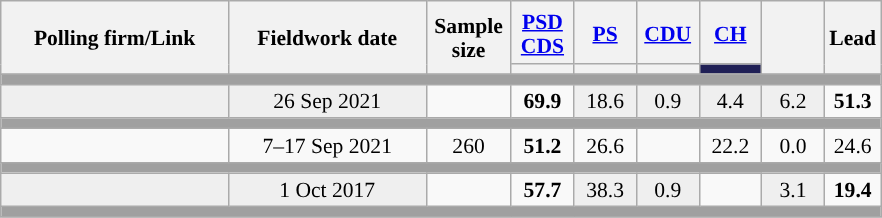<table class="wikitable sortable mw-datatable" style="text-align:center;font-size:90%;line-height:16px;">
<tr style="height:42px;">
<th style="width:145px;" rowspan="2">Polling firm/Link</th>
<th style="width:125px;" rowspan="2">Fieldwork date</th>
<th class="unsortable" style="width:50px;" rowspan="2">Sample size</th>
<th class="unsortable" style="width:35px;"><a href='#'>PSD</a><br><a href='#'>CDS</a></th>
<th class="unsortable" style="width:35px;"><a href='#'>PS</a></th>
<th class="unsortable" style="width:35px;"><a href='#'>CDU</a></th>
<th class="unsortable" style="width:35px;"><a href='#'>CH</a></th>
<th class="unsortable" style="width:35px;" rowspan="2"></th>
<th class="unsortable" style="width:30px;" rowspan="2">Lead</th>
</tr>
<tr>
<th class="unsortable" style="color:inherit;background:"></th>
<th class="unsortable" style="color:inherit;background:"></th>
<th class="unsortable" style="color:inherit;background:"></th>
<th class="unsortable" style="color:inherit;background:#202056;"></th>
</tr>
<tr>
<td colspan="12" style="background:#A0A0A0"></td>
</tr>
<tr>
<td style="background:#EFEFEF;"><strong></strong></td>
<td style="background:#EFEFEF;" data-sort-value="2019-10-06">26 Sep 2021</td>
<td></td>
<td><strong>69.9</strong><br></td>
<td style="background:#EFEFEF;">18.6<br></td>
<td style="background:#EFEFEF;">0.9<br></td>
<td style="background:#EFEFEF;">4.4<br></td>
<td style="background:#EFEFEF;">6.2</td>
<td style="background:"><strong>51.3</strong></td>
</tr>
<tr>
<td colspan="12" style="background:#A0A0A0"></td>
</tr>
<tr>
<td align="center"></td>
<td align="center">7–17 Sep 2021</td>
<td align="center">260</td>
<td align="center" ><strong>51.2</strong></td>
<td align="center">26.6</td>
<td></td>
<td align="center">22.2</td>
<td align="center">0.0</td>
<td style="background:">24.6</td>
</tr>
<tr>
<td colspan="12" style="background:#A0A0A0"></td>
</tr>
<tr>
<td style="background:#EFEFEF;"><strong></strong></td>
<td style="background:#EFEFEF;" data-sort-value="2019-10-06">1 Oct 2017</td>
<td></td>
<td><strong>57.7</strong><br></td>
<td style="background:#EFEFEF;">38.3<br></td>
<td style="background:#EFEFEF;">0.9<br></td>
<td></td>
<td style="background:#EFEFEF;">3.1</td>
<td style="background:"><strong>19.4</strong></td>
</tr>
<tr>
<td colspan="12" style="background:#A0A0A0"></td>
</tr>
</table>
